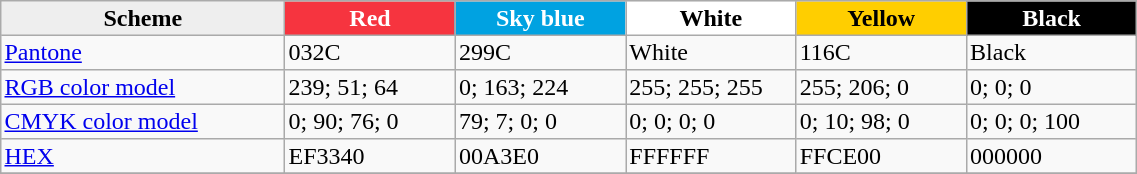<table border="1" cellpadding="2" cellspacing="0" style="width:60%; background:#f9f9f9; border:1px solid #aaa; border-collapse:collapse; white-space:nowrap; text-align:left;">
<tr style="text-align: center; background: #eee">
<th width=25%>Scheme</th>
<th style="background:#F6343F;color:white" width=15%>Red</th>
<th style="background:#00A2E1;color:white" width=15%>Sky blue</th>
<th style="background:#FFFFFF;color:black" width=15%>White</th>
<th style="background:#FFCE00;color:black" width=15%>Yellow</th>
<th style="background:#000000;color:white" width=15%>Black</th>
</tr>
<tr>
<td><a href='#'>Pantone</a></td>
<td>032C</td>
<td>299C</td>
<td>White</td>
<td>116C</td>
<td>Black</td>
</tr>
<tr>
<td><a href='#'>RGB color model</a></td>
<td>239; 51; 64</td>
<td>0; 163; 224</td>
<td>255; 255; 255</td>
<td>255; 206; 0</td>
<td>0; 0; 0</td>
</tr>
<tr>
<td><a href='#'>CMYK color model</a></td>
<td>0; 90; 76; 0</td>
<td>79; 7; 0; 0</td>
<td>0; 0; 0; 0</td>
<td>0; 10; 98; 0</td>
<td>0; 0; 0; 100</td>
</tr>
<tr>
<td><a href='#'>HEX</a></td>
<td>EF3340</td>
<td>00A3E0</td>
<td>FFFFFF</td>
<td>FFCE00</td>
<td>000000</td>
</tr>
<tr>
</tr>
</table>
